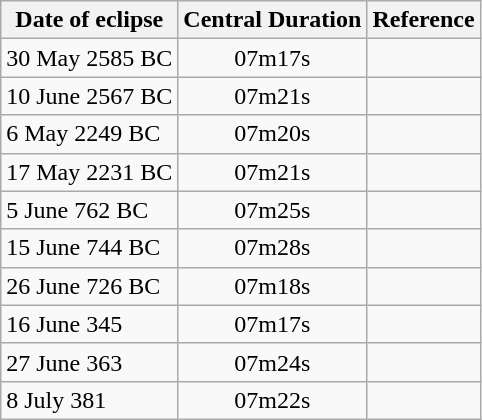<table class="wikitable sortable" align="center">
<tr>
<th>Date of eclipse</th>
<th>Central Duration</th>
<th class="unsortable">Reference</th>
</tr>
<tr>
<td data-sort-value="-2585">30 May 2585 BC</td>
<td align="center">07m17s</td>
<td></td>
</tr>
<tr>
<td data-sort-value="-2567">10 June 2567 BC</td>
<td align="center">07m21s</td>
<td></td>
</tr>
<tr>
<td data-sort-value="-2249">6 May 2249 BC</td>
<td align="center">07m20s</td>
<td></td>
</tr>
<tr>
<td data-sort-value="-2231">17 May 2231 BC</td>
<td align="center">07m21s</td>
<td></td>
</tr>
<tr>
<td data-sort-value="-762">5 June 762 BC</td>
<td align="center">07m25s</td>
<td></td>
</tr>
<tr>
<td data-sort-value="-744">15 June 744 BC</td>
<td align="center">07m28s</td>
<td></td>
</tr>
<tr>
<td data-sort-value="-726">26 June 726 BC</td>
<td align="center">07m18s</td>
<td></td>
</tr>
<tr>
<td data-sort-value="345">16 June 345</td>
<td align="center">07m17s</td>
<td></td>
</tr>
<tr>
<td data-sort-value="363">27 June 363</td>
<td align="center">07m24s</td>
<td></td>
</tr>
<tr>
<td data-sort-value="381">8 July 381</td>
<td align="center">07m22s</td>
<td></td>
</tr>
</table>
